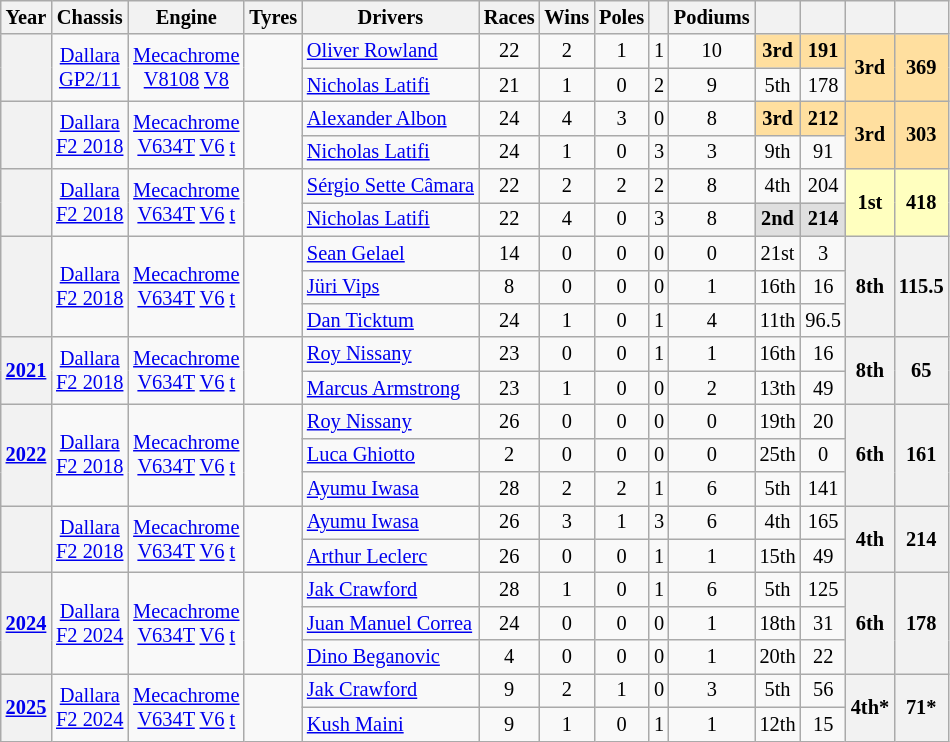<table class="wikitable" style="text-align:center; font-size:85%">
<tr>
<th>Year</th>
<th>Chassis</th>
<th>Engine</th>
<th>Tyres</th>
<th>Drivers</th>
<th>Races</th>
<th>Wins</th>
<th>Poles</th>
<th></th>
<th>Podiums</th>
<th></th>
<th></th>
<th></th>
<th></th>
</tr>
<tr>
<th rowspan=2></th>
<td rowspan=2><a href='#'>Dallara</a><br><a href='#'>GP2/11</a></td>
<td rowspan=2><a href='#'>Mecachrome</a><br><a href='#'>V8108</a> <a href='#'>V8</a></td>
<td rowspan=2></td>
<td align=left> <a href='#'>Oliver Rowland</a></td>
<td>22</td>
<td>2</td>
<td>1</td>
<td>1</td>
<td>10</td>
<td style="background:#FFDF9F;"><strong>3rd</strong></td>
<td style="background:#FFDF9F;"><strong>191</strong></td>
<th rowspan="2" style="background:#FFDF9F;">3rd</th>
<th rowspan="2" style="background:#FFDF9F;">369</th>
</tr>
<tr>
<td align=left> <a href='#'>Nicholas Latifi</a></td>
<td>21</td>
<td>1</td>
<td>0</td>
<td>2</td>
<td>9</td>
<td>5th</td>
<td>178</td>
</tr>
<tr>
<th rowspan=2></th>
<td rowspan=2><a href='#'>Dallara</a><br><a href='#'>F2 2018</a></td>
<td rowspan=2><a href='#'>Mecachrome</a><br><a href='#'>V634T</a> <a href='#'>V6</a> <a href='#'>t</a></td>
<td rowspan=2></td>
<td align=left> <a href='#'>Alexander Albon</a></td>
<td>24</td>
<td>4</td>
<td>3</td>
<td>0</td>
<td>8</td>
<td style="background:#FFDF9F;"><strong>3rd</strong></td>
<td style="background:#FFDF9F;"><strong>212</strong></td>
<th rowspan="2" style="background:#FFDF9F;">3rd</th>
<th rowspan="2" style="background:#FFDF9F;">303</th>
</tr>
<tr>
<td align=left> <a href='#'>Nicholas Latifi</a></td>
<td>24</td>
<td>1</td>
<td>0</td>
<td>3</td>
<td>3</td>
<td>9th</td>
<td>91</td>
</tr>
<tr>
<th rowspan=2></th>
<td rowspan=2><a href='#'>Dallara</a><br><a href='#'>F2 2018</a></td>
<td rowspan=2><a href='#'>Mecachrome</a><br><a href='#'>V634T</a> <a href='#'>V6</a> <a href='#'>t</a></td>
<td rowspan=2></td>
<td align=left> <a href='#'>Sérgio Sette Câmara</a></td>
<td>22</td>
<td>2</td>
<td>2</td>
<td>2</td>
<td>8</td>
<td>4th</td>
<td>204</td>
<th rowspan="2" style="background:#FFFFBF;">1st</th>
<th rowspan="2" style="background:#FFFFBF;">418</th>
</tr>
<tr>
<td align=left> <a href='#'>Nicholas Latifi</a></td>
<td>22</td>
<td>4</td>
<td>0</td>
<td>3</td>
<td>8</td>
<td style="background:#DFDFDF;"><strong>2nd</strong></td>
<td style="background:#DFDFDF;"><strong>214</strong></td>
</tr>
<tr>
<th rowspan=3></th>
<td rowspan=3><a href='#'>Dallara</a><br><a href='#'>F2 2018</a></td>
<td rowspan=3><a href='#'>Mecachrome</a><br><a href='#'>V634T</a> <a href='#'>V6</a> <a href='#'>t</a></td>
<td rowspan=3></td>
<td align=left> <a href='#'>Sean Gelael</a></td>
<td>14</td>
<td>0</td>
<td>0</td>
<td>0</td>
<td>0</td>
<td>21st</td>
<td>3</td>
<th rowspan="3">8th</th>
<th rowspan="3">115.5</th>
</tr>
<tr>
<td align=left> <a href='#'>Jüri Vips</a></td>
<td>8</td>
<td>0</td>
<td>0</td>
<td>0</td>
<td>1</td>
<td>16th</td>
<td>16</td>
</tr>
<tr>
<td align=left> <a href='#'>Dan Ticktum</a></td>
<td>24</td>
<td>1</td>
<td>0</td>
<td>1</td>
<td>4</td>
<td>11th</td>
<td>96.5</td>
</tr>
<tr>
<th rowspan="2"><a href='#'>2021</a></th>
<td rowspan=2><a href='#'>Dallara</a><br><a href='#'>F2 2018</a></td>
<td rowspan=2><a href='#'>Mecachrome</a><br><a href='#'>V634T</a> <a href='#'>V6</a> <a href='#'>t</a></td>
<td rowspan=2></td>
<td align=left> <a href='#'>Roy Nissany</a></td>
<td>23</td>
<td>0</td>
<td>0</td>
<td>1</td>
<td>1</td>
<td>16th</td>
<td>16</td>
<th rowspan="2">8th</th>
<th rowspan="2">65</th>
</tr>
<tr>
<td align=left> <a href='#'>Marcus Armstrong</a></td>
<td>23</td>
<td>1</td>
<td>0</td>
<td>0</td>
<td>2</td>
<td>13th</td>
<td>49</td>
</tr>
<tr>
<th rowspan=3><a href='#'>2022</a></th>
<td rowspan=3><a href='#'>Dallara</a><br><a href='#'>F2 2018</a></td>
<td rowspan=3><a href='#'>Mecachrome</a><br><a href='#'>V634T</a> <a href='#'>V6</a> <a href='#'>t</a></td>
<td rowspan=3></td>
<td align=left> <a href='#'>Roy Nissany</a></td>
<td>26</td>
<td>0</td>
<td>0</td>
<td>0</td>
<td>0</td>
<td>19th</td>
<td>20</td>
<th rowspan=3>6th</th>
<th rowspan=3>161</th>
</tr>
<tr>
<td align=left> <a href='#'>Luca Ghiotto</a></td>
<td>2</td>
<td>0</td>
<td>0</td>
<td>0</td>
<td>0</td>
<td>25th</td>
<td>0</td>
</tr>
<tr>
<td align=left> <a href='#'>Ayumu Iwasa</a></td>
<td>28</td>
<td>2</td>
<td>2</td>
<td>1</td>
<td>6</td>
<td>5th</td>
<td>141</td>
</tr>
<tr>
<th rowspan=2></th>
<td rowspan=2><a href='#'>Dallara</a><br><a href='#'>F2 2018</a></td>
<td rowspan=2><a href='#'>Mecachrome</a><br><a href='#'>V634T</a> <a href='#'>V6</a> <a href='#'>t</a></td>
<td rowspan=2></td>
<td align=left> <a href='#'>Ayumu Iwasa</a></td>
<td>26</td>
<td>3</td>
<td>1</td>
<td>3</td>
<td>6</td>
<td style="background:#;">4th</td>
<td style="background:#;">165</td>
<th rowspan="2" style="background:#;">4th</th>
<th rowspan="2" style="background:#;">214</th>
</tr>
<tr>
<td align=left> <a href='#'>Arthur Leclerc</a></td>
<td>26</td>
<td>0</td>
<td>0</td>
<td>1</td>
<td>1</td>
<td>15th</td>
<td>49</td>
</tr>
<tr>
<th rowspan=3><a href='#'>2024</a></th>
<td rowspan=3><a href='#'>Dallara</a><br><a href='#'>F2 2024</a></td>
<td rowspan=3><a href='#'>Mecachrome</a><br><a href='#'>V634T</a> <a href='#'>V6</a> <a href='#'>t</a></td>
<td rowspan=3></td>
<td align=left> <a href='#'>Jak Crawford</a></td>
<td>28</td>
<td>1</td>
<td>0</td>
<td>1</td>
<td>6</td>
<td style="background:#;">5th</td>
<td style="background:#;">125</td>
<th rowspan=3 style="background:#;">6th</th>
<th rowspan=3 style="background:#;">178</th>
</tr>
<tr>
<td align=left> <a href='#'>Juan Manuel Correa</a></td>
<td>24</td>
<td>0</td>
<td>0</td>
<td>0</td>
<td>1</td>
<td style="background:;">18th</td>
<td style="background:;">31</td>
</tr>
<tr>
<td align=left> <a href='#'>Dino Beganovic</a></td>
<td>4</td>
<td>0</td>
<td>0</td>
<td>0</td>
<td>1</td>
<td style="background:;">20th</td>
<td style="background:;">22</td>
</tr>
<tr>
<th rowspan="2"><a href='#'>2025</a></th>
<td rowspan=2><a href='#'>Dallara</a><br><a href='#'>F2 2024</a></td>
<td rowspan=2><a href='#'>Mecachrome</a><br><a href='#'>V634T</a> <a href='#'>V6</a> <a href='#'>t</a></td>
<td rowspan=2></td>
<td align=left> <a href='#'>Jak Crawford</a></td>
<td>9</td>
<td>2</td>
<td>1</td>
<td>0</td>
<td>3</td>
<td style="background:#;">5th</td>
<td style="background:#;">56</td>
<th rowspan="2" style="background:#;">4th*</th>
<th rowspan="2" style="background:#;">71*</th>
</tr>
<tr>
<td align=left> <a href='#'>Kush Maini</a></td>
<td>9</td>
<td>1</td>
<td>0</td>
<td>1</td>
<td>1</td>
<td style="background:#;">12th</td>
<td style="background:#;">15</td>
</tr>
</table>
